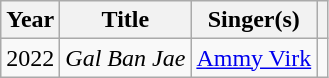<table class="wikitable">
<tr>
<th>Year</th>
<th>Title</th>
<th>Singer(s)</th>
<th></th>
</tr>
<tr>
<td>2022</td>
<td><em>Gal Ban Jae</em></td>
<td><a href='#'>Ammy Virk</a></td>
<td></td>
</tr>
</table>
